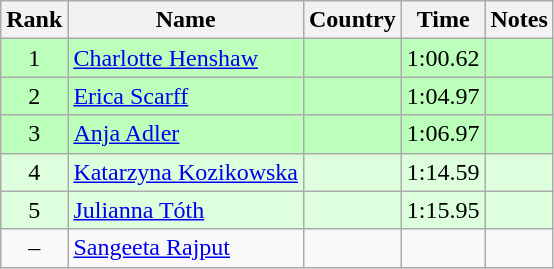<table class="wikitable" style="text-align:center">
<tr>
<th>Rank</th>
<th>Name</th>
<th>Country</th>
<th>Time</th>
<th>Notes</th>
</tr>
<tr bgcolor=bbffbb>
<td>1</td>
<td align="left"><a href='#'>Charlotte Henshaw</a></td>
<td align="left"></td>
<td>1:00.62</td>
<td></td>
</tr>
<tr bgcolor=bbffbb>
<td>2</td>
<td align="left"><a href='#'>Erica Scarff</a></td>
<td align="left"></td>
<td>1:04.97</td>
<td></td>
</tr>
<tr bgcolor=bbffbb>
<td>3</td>
<td align="left"><a href='#'>Anja Adler</a></td>
<td align="left"></td>
<td>1:06.97</td>
<td></td>
</tr>
<tr bgcolor=ddffdd>
<td>4</td>
<td align="left"><a href='#'>Katarzyna Kozikowska</a></td>
<td align="left"></td>
<td>1:14.59</td>
<td></td>
</tr>
<tr bgcolor=ddffdd>
<td>5</td>
<td align="left"><a href='#'>Julianna Tóth</a></td>
<td align="left"></td>
<td>1:15.95</td>
<td></td>
</tr>
<tr>
<td>–</td>
<td align="left"><a href='#'>Sangeeta Rajput</a></td>
<td align="left"></td>
<td></td>
<td></td>
</tr>
</table>
